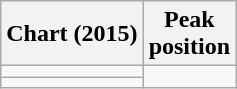<table class="wikitable sortable">
<tr>
<th>Chart (2015)</th>
<th>Peak<br>position</th>
</tr>
<tr>
<td></td>
</tr>
<tr>
<td></td>
</tr>
</table>
